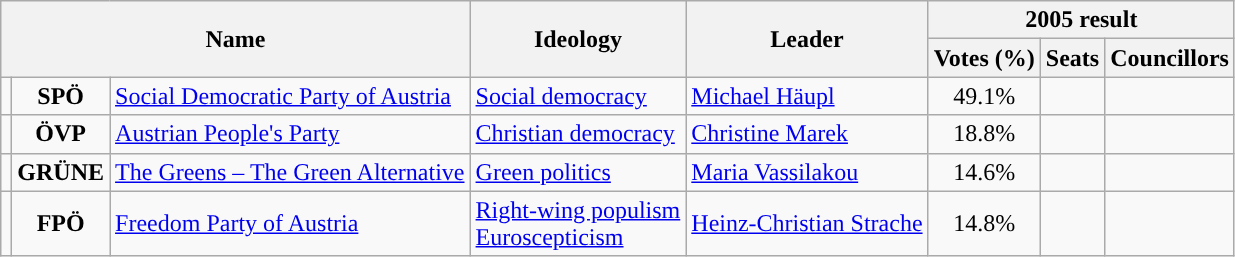<table class="wikitable">
<tr>
<th rowspan="2" colspan="3">Name</th>
<th rowspan="2">Ideology</th>
<th rowspan="2">Leader</th>
<th colspan="3">2005 result</th>
</tr>
<tr>
<th>Votes (%)</th>
<th>Seats</th>
<th>Councillors</th>
</tr>
<tr>
<td style="background:"></td>
<td style="text-align:center;"><strong>SPÖ</strong></td>
<td><a href='#'>Social Democratic Party of Austria</a><br></td>
<td><a href='#'>Social democracy</a></td>
<td><a href='#'>Michael Häupl</a></td>
<td style="text-align:center;">49.1%</td>
<td></td>
<td></td>
</tr>
<tr>
<td style="background:"></td>
<td style="text-align:center;"><strong>ÖVP</strong></td>
<td><a href='#'>Austrian People's Party</a><br></td>
<td><a href='#'>Christian democracy</a></td>
<td><a href='#'>Christine Marek</a></td>
<td style="text-align:center;">18.8%</td>
<td></td>
<td></td>
</tr>
<tr>
<td style="background:"></td>
<td style="text-align:center;"><strong>GRÜNE</strong></td>
<td><a href='#'>The Greens – The Green Alternative</a><br></td>
<td><a href='#'>Green politics</a></td>
<td><a href='#'>Maria Vassilakou</a></td>
<td style="text-align:center;">14.6%</td>
<td></td>
<td></td>
</tr>
<tr>
<td style="background:"></td>
<td style="text-align:center;"><strong>FPÖ</strong></td>
<td><a href='#'>Freedom Party of Austria</a><br></td>
<td><a href='#'>Right-wing populism</a><br><a href='#'>Euroscepticism</a></td>
<td><a href='#'>Heinz-Christian Strache</a></td>
<td style="text-align:center;">14.8%</td>
<td></td>
<td></td>
</tr>
</table>
